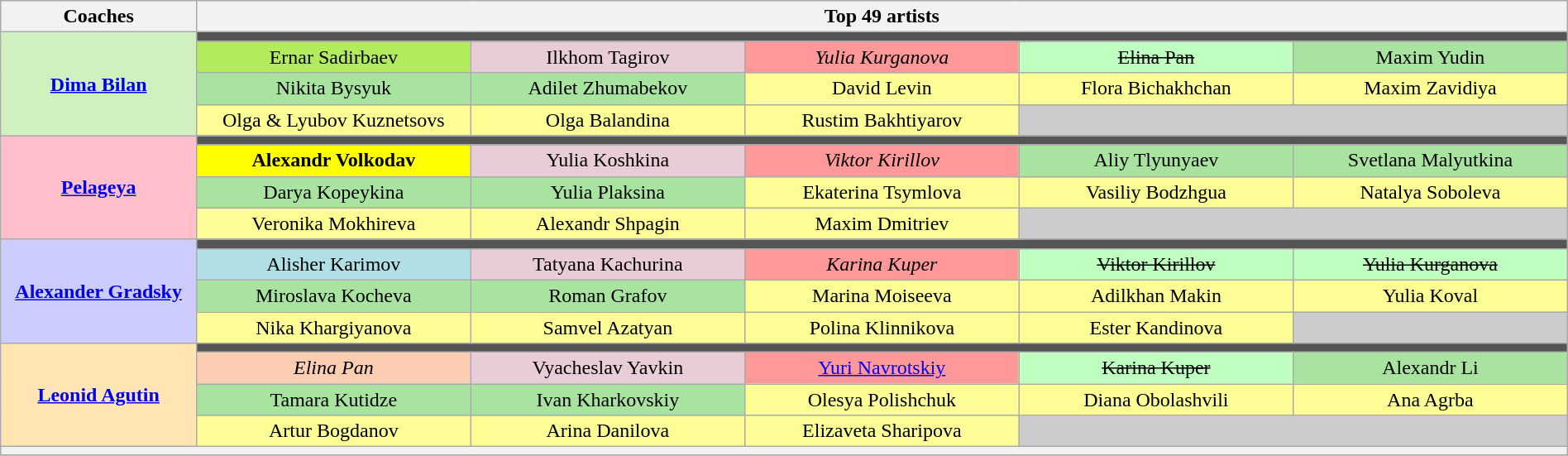<table class="wikitable" style="text-align:center; width:100%;">
<tr>
<th width="10%">Coaches</th>
<th width="90%" colspan=5>Top 49 artists</th>
</tr>
<tr>
<th rowspan=4 style="background:#d0f0c0"><a href='#'>Dima Bilan</a></th>
<td colspan=5 style="background:#555555;"></td>
</tr>
<tr>
<td width="14%" style="background:#B2EC5D;">Ernar Sadirbaev</td>
<td width="14%" style="background:#E8CCD7;">Ilkhom Tagirov</td>
<td width="14%" style="background:#FF9999;"><em>Yulia Kurganova</em></td>
<td width="14%" style="background:#BFFFC0;"><s>Elina Pan</s></td>
<td width="14%"  style="background:#A8E4A0;">Maxim Yudin</td>
</tr>
<tr>
<td style="background:#A8E4A0;">Nikita Bysyuk</td>
<td style="background:#A8E4A0;">Adilet Zhumabekov</td>
<td style="background:#FDFD96;">David Levin</td>
<td style="background:#FDFD96;">Flora Bichakhchan</td>
<td style="background:#FDFD96;">Maxim Zavidiya</td>
</tr>
<tr>
<td style="background:#FDFD96;">Olga & Lyubov Kuznetsovs</td>
<td style="background:#FDFD96;">Olga Balandina</td>
<td style="background:#FDFD96;">Rustim Bakhtiyarov</td>
<td colspan=2 style="background:#ccc;"></td>
</tr>
<tr>
<th rowspan=4 style="background:pink;"><a href='#'>Pelageya</a></th>
<td colspan=5 style="background:#555555;"></td>
</tr>
<tr>
<td style="background:yellow;"><strong>Alexandr  Volkodav</strong></td>
<td style="background:#E8CCD7;">Yulia Koshkina</td>
<td style="background:#FF9999;"><em>Viktor Kirillov</em></td>
<td style="background:#A8E4A0;">Aliy Tlyunyaev</td>
<td style="background:#A8E4A0;">Svetlana Malyutkina</td>
</tr>
<tr>
<td style="background:#A8E4A0;">Darya Kopeykina</td>
<td style="background:#A8E4A0;">Yulia Plaksina</td>
<td style="background:#FDFD96;">Ekaterina Tsymlova</td>
<td style="background:#FDFD96;">Vasiliy Bodzhgua</td>
<td style="background:#FDFD96;">Natalya Soboleva</td>
</tr>
<tr>
<td style="background:#FDFD96;">Veronika Mokhireva</td>
<td style="background:#FDFD96;">Alexandr Shpagin</td>
<td style="background:#FDFD96;">Maxim Dmitriev</td>
<td colspan=2 style="background:#ccc;"></td>
</tr>
<tr>
<th rowspan=4 style="background:#ccf;"><a href='#'>Alexander Gradsky</a></th>
<td colspan=5 style="background:#555555;"></td>
</tr>
<tr>
<td style="background:#B0E0E6;">Alisher Karimov</td>
<td style="background:#E8CCD7;">Tatyana Kachurina</td>
<td style="background:#FF9999;"><em>Karina Kuper</em></td>
<td style="background:#BFFFC0;"><s>Viktor Kirillov</s></td>
<td style="background:#BFFFC0;"><s>Yulia Kurganova</s></td>
</tr>
<tr>
<td style="background:#A8E4A0;">Miroslava Kocheva</td>
<td style="background:#A8E4A0;">Roman Grafov</td>
<td style="background:#FDFD96;">Marina Moiseeva</td>
<td style="background:#FDFD96;">Adilkhan Makin</td>
<td style="background:#FDFD96;">Yulia Koval</td>
</tr>
<tr>
<td style="background:#FDFD96;">Nika Khargiyanova</td>
<td style="background:#FDFD96;">Samvel Azatyan</td>
<td style="background:#FDFD96;">Polina Klinnikova</td>
<td style="background:#FDFD96;">Ester Kandinova</td>
<td colspan=2 style="background:#ccc;"></td>
</tr>
<tr>
<th rowspan=4 style="background:#ffe5b4;"><a href='#'>Leonid Agutin</a></th>
<td colspan=5 style="background:#555555;"></td>
</tr>
<tr>
<td style="background:#FBCEB1;"><em>Elina Pan</em></td>
<td style="background:#E8CCD7;">Vyacheslav Yavkin</td>
<td style="background:#FF9999;"><a href='#'>Yuri Navrotskiy</a></td>
<td style="background:#BFFFC0;"><s>Karina Kuper</s></td>
<td style="background:#A8E4A0;">Alexandr Li</td>
</tr>
<tr>
<td style="background:#A8E4A0;">Tamara Kutidze</td>
<td style="background:#A8E4A0;">Ivan Kharkovskiy</td>
<td style="background:#FDFD96;">Olesya Polishchuk</td>
<td style="background:#FDFD96;">Diana Obolashvili</td>
<td style="background:#FDFD96;">Ana Agrba</td>
</tr>
<tr>
<td style="background:#FDFD96;">Artur Bogdanov</td>
<td style="background:#FDFD96;">Arina Danilova</td>
<td style="background:#FDFD96;">Elizaveta Sharipova</td>
<td colspan=2 style="background:#ccc;"></td>
</tr>
<tr>
<th style="font-size:90%; line-height:12px;" colspan="7"></th>
</tr>
<tr>
</tr>
</table>
